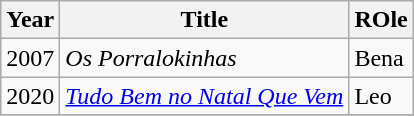<table class="wikitable">
<tr>
<th>Year</th>
<th>Title</th>
<th>ROle</th>
</tr>
<tr>
<td>2007</td>
<td><em>Os Porralokinhas</em></td>
<td>Bena</td>
</tr>
<tr>
<td>2020</td>
<td><a href='#'><em>Tudo Bem no Natal Que Vem</em></a></td>
<td>Leo</td>
</tr>
<tr>
</tr>
</table>
